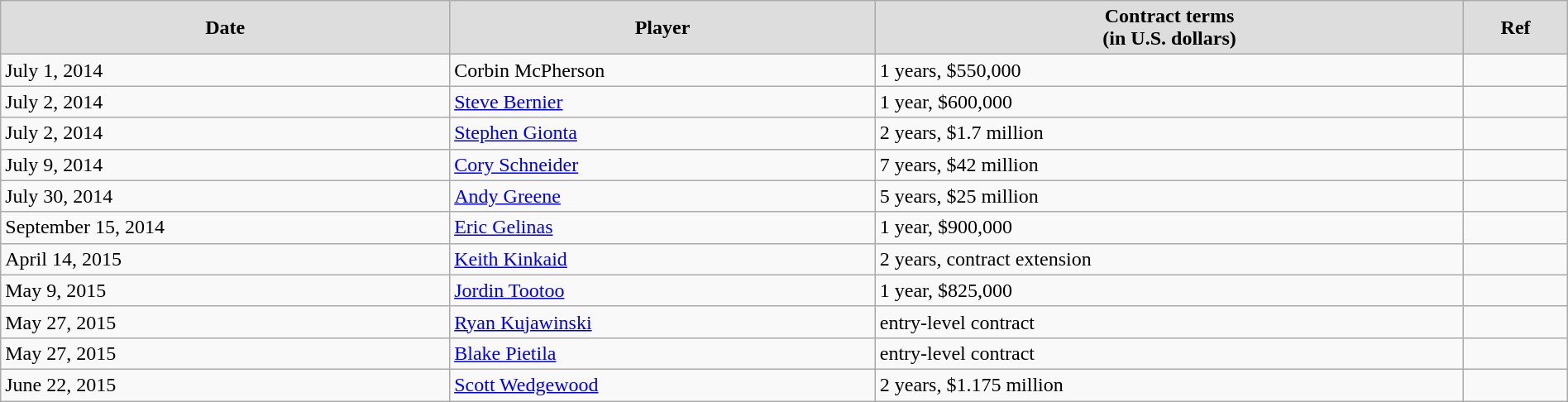<table class="wikitable" style="width:100%;">
<tr align="center" bgcolor="#dddddd">
<td><strong>Date</strong></td>
<td><strong>Player</strong></td>
<td><strong>Contract terms</strong><br><strong>(in U.S. dollars)</strong></td>
<td><strong>Ref</strong></td>
</tr>
<tr>
<td>July 1, 2014</td>
<td>Corbin McPherson</td>
<td>1 years, $550,000</td>
<td></td>
</tr>
<tr>
<td>July 2, 2014</td>
<td><a href='#'>Steve Bernier</a></td>
<td>1 year, $600,000</td>
<td></td>
</tr>
<tr>
<td>July 2, 2014</td>
<td><a href='#'>Stephen Gionta</a></td>
<td>2 years, $1.7 million</td>
<td></td>
</tr>
<tr>
<td>July 9, 2014</td>
<td><a href='#'>Cory Schneider</a></td>
<td>7 years, $42 million</td>
<td></td>
</tr>
<tr>
<td>July 30, 2014</td>
<td><a href='#'>Andy Greene</a></td>
<td>5 years, $25 million</td>
<td></td>
</tr>
<tr>
<td>September 15, 2014</td>
<td><a href='#'>Eric Gelinas</a></td>
<td>1 year, $900,000</td>
<td></td>
</tr>
<tr>
<td>April 14, 2015</td>
<td><a href='#'>Keith Kinkaid</a></td>
<td>2 years, contract extension</td>
<td></td>
</tr>
<tr>
<td>May 9, 2015</td>
<td><a href='#'>Jordin Tootoo</a></td>
<td>1 year, $825,000</td>
<td></td>
</tr>
<tr>
<td>May 27, 2015</td>
<td><a href='#'>Ryan Kujawinski</a></td>
<td>entry-level contract</td>
<td></td>
</tr>
<tr>
<td>May 27, 2015</td>
<td><a href='#'>Blake Pietila</a></td>
<td>entry-level contract</td>
<td></td>
</tr>
<tr>
<td>June 22, 2015</td>
<td><a href='#'>Scott Wedgewood</a></td>
<td>2 years, $1.175 million</td>
<td></td>
</tr>
</table>
